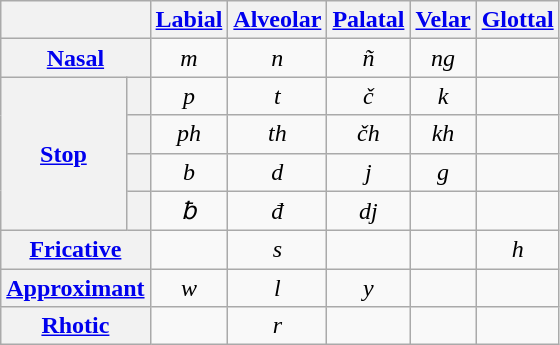<table class="wikitable" style=text-align:center>
<tr>
<th colspan=2></th>
<th><a href='#'>Labial</a></th>
<th><a href='#'>Alveolar</a></th>
<th><a href='#'>Palatal</a></th>
<th><a href='#'>Velar</a></th>
<th><a href='#'>Glottal</a></th>
</tr>
<tr>
<th colspan=2><a href='#'>Nasal</a></th>
<td><em>m</em> </td>
<td><em>n</em> </td>
<td><em>ñ</em> </td>
<td><em>ng</em> </td>
<td></td>
</tr>
<tr>
<th rowspan=4><a href='#'>Stop</a></th>
<th></th>
<td><em>p</em> </td>
<td><em>t</em> </td>
<td><em>č</em> </td>
<td><em>k</em> </td>
<td></td>
</tr>
<tr>
<th></th>
<td><em>ph</em> </td>
<td><em>th</em> </td>
<td><em>čh</em> </td>
<td><em>kh</em> </td>
<td></td>
</tr>
<tr>
<th></th>
<td><em>b</em> </td>
<td><em>d</em> </td>
<td><em>j</em> </td>
<td><em>g</em> </td>
<td></td>
</tr>
<tr>
<th></th>
<td><em>ƀ</em> </td>
<td><em>đ</em> </td>
<td><em>dj</em> </td>
<td></td>
<td></td>
</tr>
<tr>
<th colspan=2><a href='#'>Fricative</a></th>
<td></td>
<td><em>s</em> </td>
<td></td>
<td></td>
<td><em>h</em> </td>
</tr>
<tr>
<th colspan=2><a href='#'>Approximant</a></th>
<td><em>w</em> </td>
<td><em>l</em> </td>
<td><em>y</em> </td>
<td></td>
<td></td>
</tr>
<tr>
<th colspan=2><a href='#'>Rhotic</a></th>
<td></td>
<td><em>r</em> </td>
<td></td>
<td></td>
<td></td>
</tr>
</table>
